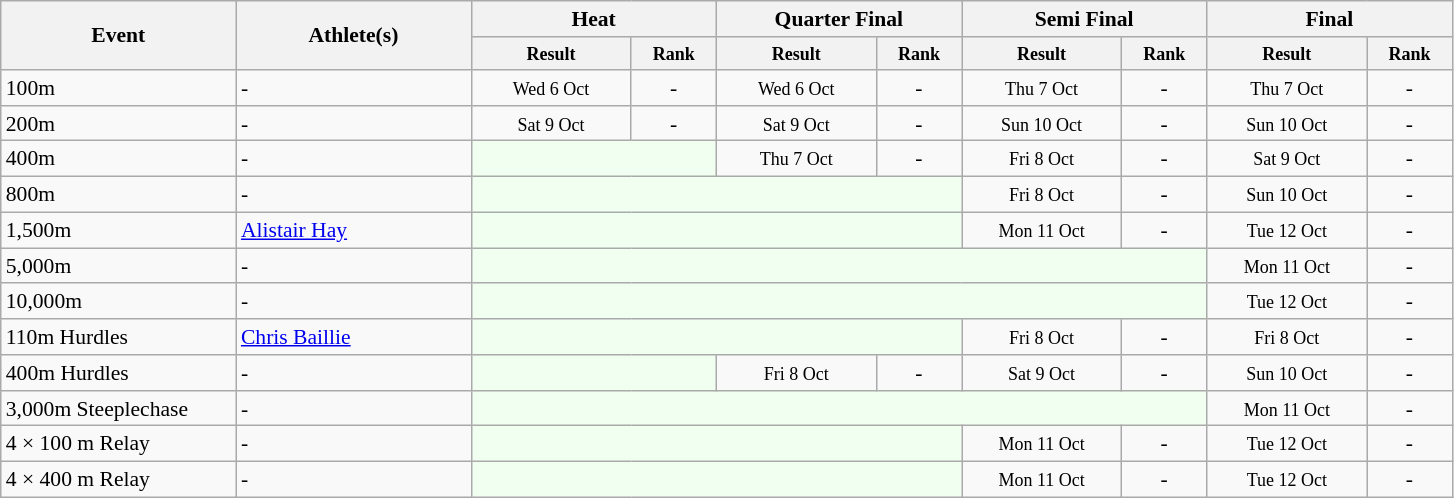<table class=wikitable style="font-size:90%">
<tr>
<th rowspan="2" width=150>Event</th>
<th rowspan="2" width=150>Athlete(s)</th>
<th colspan="2" width=150>Heat</th>
<th colspan="2" width=150>Quarter Final</th>
<th colspan="2" width=150>Semi Final</th>
<th colspan="2" width=150>Final</th>
</tr>
<tr>
<th style="line-height:1em" width=100><small>Result</small></th>
<th style="line-height:1em" width=50><small>Rank</small></th>
<th style="line-height:1em" width=100><small>Result</small></th>
<th style="line-height:1em" width=50><small>Rank</small></th>
<th style="line-height:1em" width=100><small>Result</small></th>
<th style="line-height:1em" width=50><small>Rank</small></th>
<th style="line-height:1em" width=100><small>Result</small></th>
<th style="line-height:1em" width=50><small>Rank</small></th>
</tr>
<tr>
<td>100m</td>
<td>-</td>
<td align="center"><small>Wed 6 Oct</small></td>
<td align="center">-</td>
<td align="center"><small>Wed 6 Oct</small></td>
<td align="center">-</td>
<td align="center"><small>Thu 7 Oct</small></td>
<td align="center">-</td>
<td align="center"><small>Thu 7 Oct</small></td>
<td align="center">-</td>
</tr>
<tr>
<td>200m</td>
<td>-</td>
<td align="center"><small>Sat 9 Oct</small></td>
<td align="center">-</td>
<td align="center"><small>Sat 9 Oct</small></td>
<td align="center">-</td>
<td align="center"><small>Sun 10 Oct</small></td>
<td align="center">-</td>
<td align="center"><small>Sun 10 Oct</small></td>
<td align="center">-</td>
</tr>
<tr>
<td>400m</td>
<td>-</td>
<td bgcolor="honeydew" colspan=2></td>
<td align="center"><small>Thu 7 Oct</small></td>
<td align="center">-</td>
<td align="center"><small>Fri 8 Oct</small></td>
<td align="center">-</td>
<td align="center"><small>Sat 9 Oct</small></td>
<td align="center">-</td>
</tr>
<tr>
<td>800m</td>
<td>-</td>
<td bgcolor="honeydew" colspan=4></td>
<td align="center"><small>Fri 8 Oct</small></td>
<td align="center">-</td>
<td align="center"><small>Sun 10 Oct</small></td>
<td align="center">-</td>
</tr>
<tr>
<td>1,500m</td>
<td><a href='#'>Alistair Hay</a></td>
<td bgcolor="honeydew" colspan=4></td>
<td align="center"><small>Mon 11 Oct</small></td>
<td align="center">-</td>
<td align="center"><small>Tue 12 Oct</small></td>
<td align="center">-</td>
</tr>
<tr>
<td>5,000m</td>
<td>-</td>
<td bgcolor="honeydew" colspan=6></td>
<td align="center"><small>Mon 11 Oct</small></td>
<td align="center">-</td>
</tr>
<tr>
<td>10,000m</td>
<td>-</td>
<td bgcolor="honeydew" colspan=6></td>
<td align="center"><small>Tue 12 Oct</small></td>
<td align="center">-</td>
</tr>
<tr>
<td>110m Hurdles</td>
<td><a href='#'>Chris Baillie</a></td>
<td bgcolor="honeydew" colspan=4></td>
<td align="center"><small>Fri 8 Oct</small></td>
<td align="center">-</td>
<td align="center"><small>Fri 8 Oct</small></td>
<td align="center">-</td>
</tr>
<tr>
<td>400m Hurdles</td>
<td>-</td>
<td bgcolor="honeydew" colspan=2></td>
<td align="center"><small>Fri 8 Oct</small></td>
<td align="center">-</td>
<td align="center"><small>Sat 9 Oct</small></td>
<td align="center">-</td>
<td align="center"><small>Sun 10 Oct</small></td>
<td align="center">-</td>
</tr>
<tr>
<td>3,000m Steeplechase</td>
<td>-</td>
<td bgcolor="honeydew" colspan=6></td>
<td align="center"><small>Mon 11 Oct</small></td>
<td align="center">-</td>
</tr>
<tr>
<td>4 × 100 m Relay</td>
<td>-</td>
<td bgcolor="honeydew" colspan=4></td>
<td align="center"><small>Mon 11 Oct</small></td>
<td align="center">-</td>
<td align="center"><small>Tue 12 Oct</small></td>
<td align="center">-</td>
</tr>
<tr>
<td>4 × 400 m Relay</td>
<td>-</td>
<td bgcolor="honeydew" colspan=4></td>
<td align="center"><small>Mon 11 Oct</small></td>
<td align="center">-</td>
<td align="center"><small>Tue 12 Oct</small></td>
<td align="center">-</td>
</tr>
</table>
